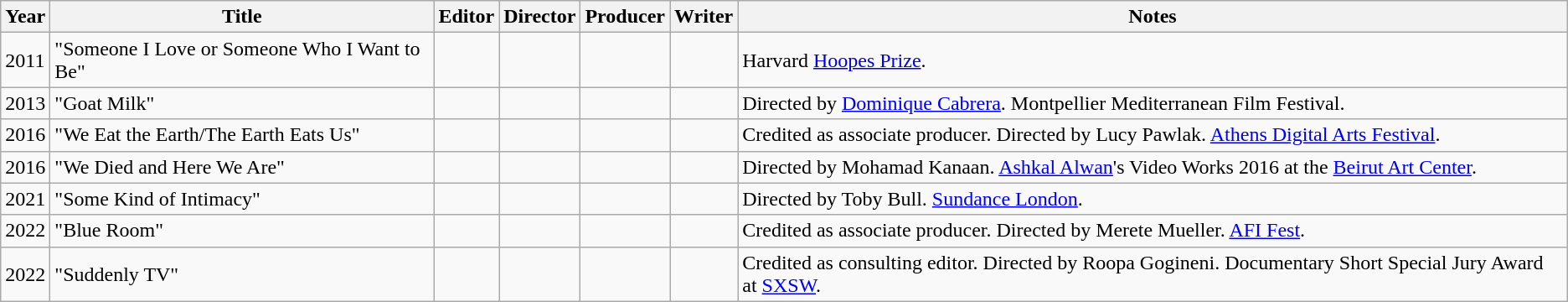<table class="wikitable sortable">
<tr>
<th>Year</th>
<th>Title</th>
<th>Editor</th>
<th>Director</th>
<th>Producer</th>
<th>Writer</th>
<th class="unsortable">Notes</th>
</tr>
<tr>
<td>2011</td>
<td>"Someone I Love or Someone Who I Want to Be"</td>
<td></td>
<td></td>
<td></td>
<td></td>
<td>Harvard <a href='#'>Hoopes Prize</a>.</td>
</tr>
<tr>
<td>2013</td>
<td>"Goat Milk"</td>
<td></td>
<td></td>
<td></td>
<td></td>
<td>Directed by <a href='#'>Dominique Cabrera</a>. Montpellier Mediterranean Film Festival.</td>
</tr>
<tr>
<td>2016</td>
<td>"We Eat the Earth/The Earth Eats Us"</td>
<td></td>
<td></td>
<td></td>
<td></td>
<td>Credited as associate producer. Directed by Lucy Pawlak. <a href='#'>Athens Digital Arts Festival</a>.</td>
</tr>
<tr>
<td>2016</td>
<td>"We Died and Here We Are"</td>
<td></td>
<td></td>
<td></td>
<td></td>
<td>Directed by Mohamad Kanaan. <a href='#'>Ashkal Alwan</a>'s Video Works 2016 at the <a href='#'>Beirut Art Center</a>.</td>
</tr>
<tr>
<td>2021</td>
<td>"Some Kind of Intimacy"</td>
<td></td>
<td></td>
<td></td>
<td></td>
<td>Directed by Toby Bull. <a href='#'>Sundance London</a>.</td>
</tr>
<tr>
<td>2022</td>
<td>"Blue Room"</td>
<td></td>
<td></td>
<td></td>
<td></td>
<td>Credited as associate producer. Directed by Merete Mueller. <a href='#'>AFI Fest</a>.</td>
</tr>
<tr>
<td>2022</td>
<td>"Suddenly TV"</td>
<td></td>
<td></td>
<td></td>
<td></td>
<td>Credited as consulting editor. Directed by Roopa Gogineni. Documentary Short Special Jury Award at <a href='#'>SXSW</a>.</td>
</tr>
</table>
